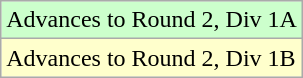<table class="wikitable">
<tr width=10px bgcolor=ccffcc>
<td>Advances to Round 2, Div 1A</td>
</tr>
<tr width=10px bgcolor=ffffcc>
<td>Advances to Round 2, Div 1B</td>
</tr>
</table>
